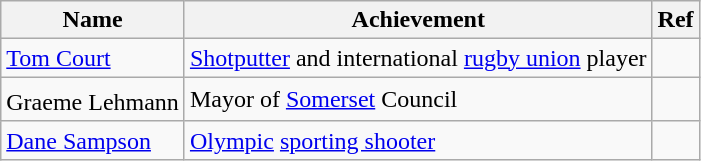<table class="wikitable">
<tr>
<th>Name</th>
<th>Achievement</th>
<th>Ref</th>
</tr>
<tr>
<td><a href='#'>Tom Court</a></td>
<td><a href='#'>Shotputter</a> and international <a href='#'>rugby union</a> player</td>
<td></td>
</tr>
<tr>
<td>Graeme Lehmann<sup></sup></td>
<td>Mayor of <a href='#'>Somerset</a> Council</td>
<td></td>
</tr>
<tr>
<td><a href='#'>Dane Sampson</a></td>
<td><a href='#'>Olympic</a> <a href='#'>sporting shooter</a></td>
<td></td>
</tr>
</table>
